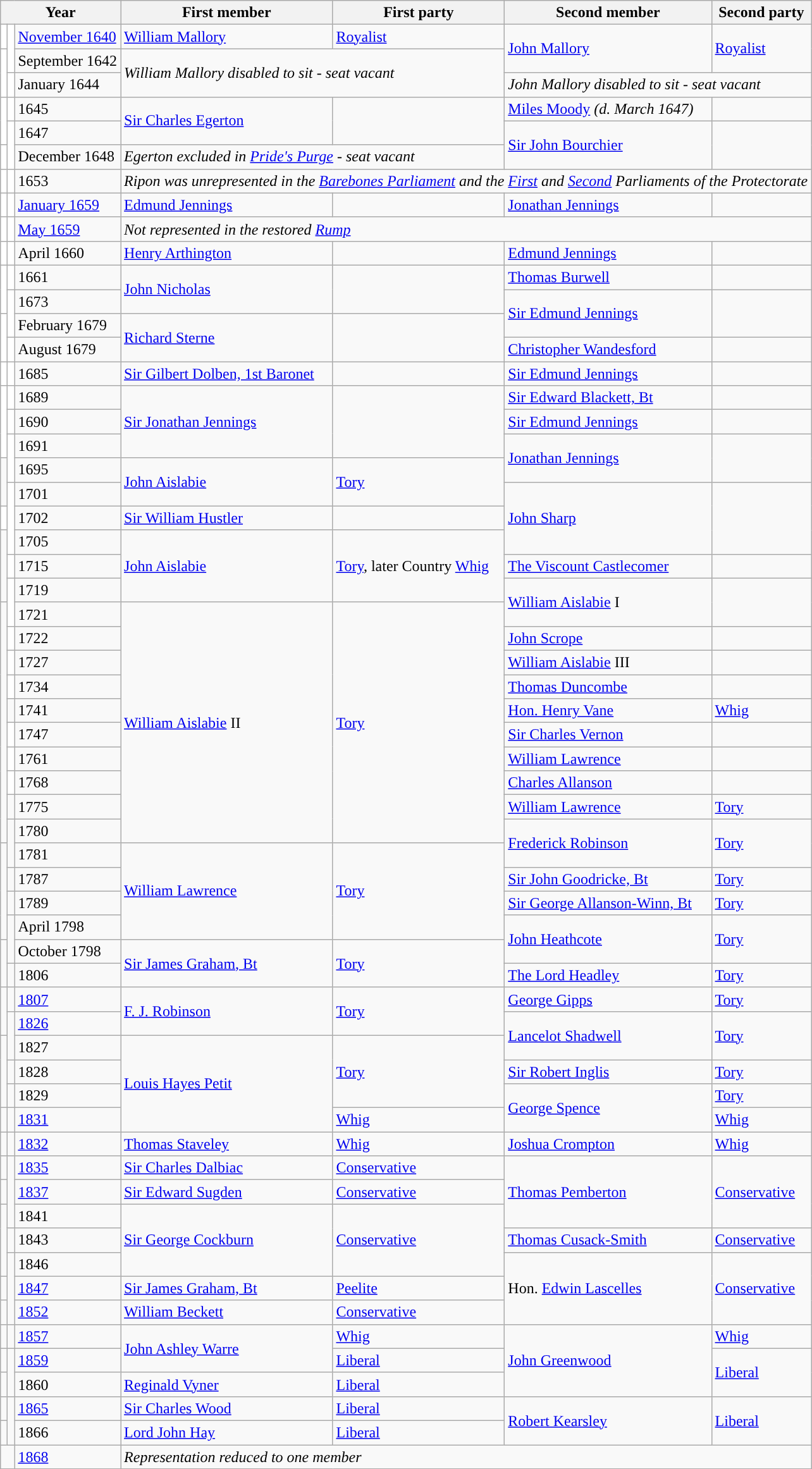<table class="wikitable">
<tr>
<th colspan="3">Year</th>
<th>First member</th>
<th>First party</th>
<th>Second member</th>
<th>Second party</th>
</tr>
<tr>
<td style="color:inherit;background-color: white"></td>
<td rowspan="2" style="color:inherit;background-color: white"></td>
<td><a href='#'>November 1640</a></td>
<td><a href='#'>William Mallory</a></td>
<td><a href='#'>Royalist</a></td>
<td rowspan="2"><a href='#'>John Mallory</a></td>
<td rowspan="2"><a href='#'>Royalist</a></td>
</tr>
<tr>
<td rowspan="2" style="color:inherit;background-color: white"></td>
<td>September 1642</td>
<td rowspan="2" colspan="2"><em>William Mallory disabled to sit - seat vacant</em></td>
</tr>
<tr>
<td style="color:inherit;background-color: white"></td>
<td>January 1644</td>
<td colspan="2"><em>John Mallory disabled to sit - seat vacant</em></td>
</tr>
<tr>
<td rowspan="2" style="color:inherit;background-color: white"></td>
<td style="color:inherit;background-color: white"></td>
<td>1645</td>
<td rowspan="2"><a href='#'>Sir Charles Egerton</a></td>
<td rowspan="2"></td>
<td><a href='#'>Miles Moody</a> <em>(d. March 1647)</em></td>
<td></td>
</tr>
<tr>
<td rowspan="2" style="color:inherit;background-color: white"></td>
<td>1647</td>
<td rowspan="2"><a href='#'>Sir John Bourchier</a></td>
<td rowspan="2"></td>
</tr>
<tr>
<td style="color:inherit;background-color: white"></td>
<td>December 1648</td>
<td colspan="2"><em>Egerton excluded in <a href='#'>Pride's Purge</a> - seat vacant</em></td>
</tr>
<tr>
<td style="color:inherit;background-color: white"></td>
<td style="color:inherit;background-color: white"></td>
<td>1653</td>
<td colspan="4"><em>Ripon was unrepresented in the <a href='#'>Barebones Parliament</a> and the <a href='#'>First</a> and <a href='#'>Second</a> Parliaments of the Protectorate</em></td>
</tr>
<tr>
<td style="color:inherit;background-color: white"></td>
<td style="color:inherit;background-color: white"></td>
<td><a href='#'>January 1659</a></td>
<td><a href='#'>Edmund Jennings</a></td>
<td></td>
<td><a href='#'>Jonathan Jennings</a></td>
<td></td>
</tr>
<tr>
<td style="color:inherit;background-color: white"></td>
<td style="color:inherit;background-color: white"></td>
<td><a href='#'>May 1659</a></td>
<td colspan="4"><em>Not represented in the restored <a href='#'>Rump</a></em></td>
</tr>
<tr>
<td style="color:inherit;background-color: white"></td>
<td style="color:inherit;background-color: white"></td>
<td>April 1660</td>
<td><a href='#'>Henry Arthington</a></td>
<td></td>
<td><a href='#'>Edmund Jennings</a></td>
<td></td>
</tr>
<tr>
<td rowspan="2" style="color:inherit;background-color: white"></td>
<td style="color:inherit;background-color: white"></td>
<td>1661</td>
<td rowspan="2"><a href='#'>John Nicholas</a></td>
<td rowspan="2"></td>
<td><a href='#'>Thomas Burwell</a></td>
<td></td>
</tr>
<tr>
<td rowspan="2" style="color:inherit;background-color: white"></td>
<td>1673</td>
<td rowspan="2"><a href='#'>Sir Edmund Jennings</a></td>
<td rowspan="2"></td>
</tr>
<tr>
<td rowspan="2" style="color:inherit;background-color: white"></td>
<td>February 1679</td>
<td rowspan="2"><a href='#'>Richard Sterne</a></td>
<td rowspan="2"></td>
</tr>
<tr>
<td style="color:inherit;background-color: white"></td>
<td>August 1679</td>
<td><a href='#'>Christopher Wandesford</a></td>
<td></td>
</tr>
<tr>
<td style="color:inherit;background-color: white"></td>
<td style="color:inherit;background-color: white"></td>
<td>1685</td>
<td><a href='#'>Sir Gilbert Dolben, 1st Baronet</a></td>
<td></td>
<td><a href='#'>Sir Edmund Jennings</a></td>
<td></td>
</tr>
<tr>
<td rowspan="3" style="color:inherit;background-color: white"></td>
<td style="color:inherit;background-color: white"></td>
<td>1689</td>
<td rowspan="3"><a href='#'>Sir Jonathan Jennings</a></td>
<td rowspan="3"></td>
<td><a href='#'>Sir Edward Blackett, Bt</a></td>
<td></td>
</tr>
<tr>
<td style="color:inherit;background-color: white"></td>
<td>1690</td>
<td><a href='#'>Sir Edmund Jennings</a></td>
<td></td>
</tr>
<tr>
<td rowspan="2" style="color:inherit;background-color: white"></td>
<td>1691</td>
<td rowspan="2"><a href='#'>Jonathan Jennings</a></td>
<td rowspan="2"></td>
</tr>
<tr>
<td rowspan="2" style="color:inherit;background-color: "></td>
<td>1695</td>
<td rowspan="2"><a href='#'>John Aislabie</a></td>
<td rowspan="2"><a href='#'>Tory</a></td>
</tr>
<tr>
<td rowspan="3" style="color:inherit;background-color: white"></td>
<td>1701</td>
<td rowspan="3"><a href='#'>John Sharp</a></td>
<td rowspan="3"></td>
</tr>
<tr>
<td style="color:inherit;background-color: white"></td>
<td>1702</td>
<td><a href='#'>Sir William Hustler</a></td>
<td></td>
</tr>
<tr>
<td rowspan="3" style="color:inherit;background-color: "></td>
<td>1705</td>
<td rowspan="3"><a href='#'>John Aislabie</a></td>
<td rowspan="3"><a href='#'>Tory</a>, later Country <a href='#'>Whig</a></td>
</tr>
<tr>
<td style="color:inherit;background-color: white"></td>
<td>1715</td>
<td><a href='#'>The Viscount Castlecomer</a></td>
<td></td>
</tr>
<tr>
<td rowspan="2" style="color:inherit;background-color: white"></td>
<td>1719</td>
<td rowspan="2"><a href='#'>William Aislabie</a> I</td>
<td rowspan="2"></td>
</tr>
<tr>
<td rowspan="10" style="color:inherit;background-color: "></td>
<td>1721</td>
<td rowspan="10"><a href='#'>William Aislabie</a> II</td>
<td rowspan="10"><a href='#'>Tory</a></td>
</tr>
<tr>
<td style="color:inherit;background-color: white"></td>
<td>1722</td>
<td><a href='#'>John Scrope</a></td>
<td></td>
</tr>
<tr>
<td style="color:inherit;background-color: white"></td>
<td>1727</td>
<td><a href='#'>William Aislabie</a> III</td>
<td></td>
</tr>
<tr>
<td style="color:inherit;background-color: white"></td>
<td>1734</td>
<td><a href='#'>Thomas Duncombe</a></td>
<td></td>
</tr>
<tr>
<td style="color:inherit;background-color: "></td>
<td>1741</td>
<td><a href='#'>Hon. Henry Vane</a></td>
<td><a href='#'>Whig</a></td>
</tr>
<tr>
<td style="color:inherit;background-color: white"></td>
<td>1747</td>
<td><a href='#'>Sir Charles Vernon</a></td>
<td></td>
</tr>
<tr>
<td style="color:inherit;background-color: white"></td>
<td>1761</td>
<td><a href='#'>William Lawrence</a></td>
<td></td>
</tr>
<tr>
<td style="color:inherit;background-color: white"></td>
<td>1768</td>
<td><a href='#'>Charles Allanson</a></td>
<td></td>
</tr>
<tr>
<td style="color:inherit;background-color: "></td>
<td>1775</td>
<td><a href='#'>William Lawrence</a></td>
<td><a href='#'>Tory</a></td>
</tr>
<tr>
<td rowspan="2" style="color:inherit;background-color: "></td>
<td>1780</td>
<td rowspan="2"><a href='#'>Frederick Robinson</a></td>
<td rowspan="2"><a href='#'>Tory</a></td>
</tr>
<tr>
<td rowspan="4" style="color:inherit;background-color: "></td>
<td>1781</td>
<td rowspan="4"><a href='#'>William Lawrence</a></td>
<td rowspan="4"><a href='#'>Tory</a></td>
</tr>
<tr>
<td style="color:inherit;background-color: "></td>
<td>1787</td>
<td><a href='#'>Sir John Goodricke, Bt</a></td>
<td><a href='#'>Tory</a></td>
</tr>
<tr>
<td style="color:inherit;background-color: "></td>
<td>1789</td>
<td><a href='#'>Sir George Allanson-Winn, Bt</a></td>
<td><a href='#'>Tory</a></td>
</tr>
<tr>
<td rowspan="2" style="color:inherit;background-color: "></td>
<td>April 1798</td>
<td rowspan="2"><a href='#'>John Heathcote</a></td>
<td rowspan="2"><a href='#'>Tory</a></td>
</tr>
<tr>
<td rowspan="2" style="color:inherit;background-color: "></td>
<td>October 1798</td>
<td rowspan="2"><a href='#'>Sir James Graham, Bt</a></td>
<td rowspan="2"><a href='#'>Tory</a></td>
</tr>
<tr>
<td style="color:inherit;background-color: "></td>
<td>1806</td>
<td><a href='#'>The Lord Headley</a></td>
<td><a href='#'>Tory</a></td>
</tr>
<tr>
<td rowspan="2" style="color:inherit;background-color: "></td>
<td style="color:inherit;background-color: "></td>
<td><a href='#'>1807</a></td>
<td rowspan="2"><a href='#'>F. J. Robinson</a></td>
<td rowspan="2"><a href='#'>Tory</a></td>
<td><a href='#'>George Gipps</a></td>
<td><a href='#'>Tory</a></td>
</tr>
<tr>
<td rowspan="2" style="color:inherit;background-color: "></td>
<td><a href='#'>1826</a></td>
<td rowspan="2"><a href='#'>Lancelot Shadwell</a></td>
<td rowspan="2"><a href='#'>Tory</a></td>
</tr>
<tr>
<td rowspan="3" style="color:inherit;background-color: "></td>
<td>1827</td>
<td rowspan="4"><a href='#'>Louis Hayes Petit</a></td>
<td rowspan="3"><a href='#'>Tory</a></td>
</tr>
<tr>
<td style="color:inherit;background-color: "></td>
<td>1828</td>
<td><a href='#'>Sir Robert Inglis</a></td>
<td><a href='#'>Tory</a></td>
</tr>
<tr>
<td style="color:inherit;background-color: "></td>
<td>1829</td>
<td rowspan="2"><a href='#'>George Spence</a></td>
<td><a href='#'>Tory</a></td>
</tr>
<tr>
<td style="color:inherit;background-color: "></td>
<td style="color:inherit;background-color: "></td>
<td><a href='#'>1831</a></td>
<td><a href='#'>Whig</a></td>
<td><a href='#'>Whig</a></td>
</tr>
<tr>
<td style="color:inherit;background-color: "></td>
<td style="color:inherit;background-color: "></td>
<td><a href='#'>1832</a></td>
<td><a href='#'>Thomas Staveley</a></td>
<td><a href='#'>Whig</a></td>
<td><a href='#'>Joshua Crompton</a></td>
<td><a href='#'>Whig</a></td>
</tr>
<tr>
<td style="color:inherit;background-color: "></td>
<td rowspan="3" style="color:inherit;background-color: "></td>
<td><a href='#'>1835</a></td>
<td><a href='#'>Sir Charles Dalbiac</a></td>
<td><a href='#'>Conservative</a></td>
<td rowspan="3"><a href='#'>Thomas Pemberton</a></td>
<td rowspan="3"><a href='#'>Conservative</a></td>
</tr>
<tr>
<td style="color:inherit;background-color: "></td>
<td><a href='#'>1837</a></td>
<td><a href='#'>Sir Edward Sugden</a></td>
<td><a href='#'>Conservative</a></td>
</tr>
<tr>
<td rowspan="3" style="color:inherit;background-color: "></td>
<td>1841</td>
<td rowspan="3"><a href='#'>Sir George Cockburn</a></td>
<td rowspan="3"><a href='#'>Conservative</a></td>
</tr>
<tr>
<td style="color:inherit;background-color: "></td>
<td>1843</td>
<td><a href='#'>Thomas Cusack-Smith</a></td>
<td><a href='#'>Conservative</a></td>
</tr>
<tr>
<td rowspan="3" style="color:inherit;background-color: "></td>
<td>1846</td>
<td rowspan="3">Hon. <a href='#'>Edwin Lascelles</a></td>
<td rowspan="3"><a href='#'>Conservative</a></td>
</tr>
<tr>
<td style="color:inherit;background-color: "></td>
<td><a href='#'>1847</a></td>
<td><a href='#'>Sir James Graham, Bt</a></td>
<td><a href='#'>Peelite</a></td>
</tr>
<tr>
<td style="color:inherit;background-color: "></td>
<td><a href='#'>1852</a></td>
<td><a href='#'>William Beckett</a></td>
<td><a href='#'>Conservative</a></td>
</tr>
<tr>
<td style="color:inherit;background-color: "></td>
<td style="color:inherit;background-color: "></td>
<td><a href='#'>1857</a></td>
<td rowspan="2"><a href='#'>John Ashley Warre</a></td>
<td><a href='#'>Whig</a></td>
<td rowspan="3"><a href='#'>John Greenwood</a></td>
<td><a href='#'>Whig</a></td>
</tr>
<tr>
<td style="color:inherit;background-color: "></td>
<td rowspan="2" style="color:inherit;background-color: "></td>
<td><a href='#'>1859</a></td>
<td><a href='#'>Liberal</a></td>
<td rowspan="2"><a href='#'>Liberal</a></td>
</tr>
<tr>
<td style="color:inherit;background-color: "></td>
<td>1860</td>
<td><a href='#'>Reginald Vyner</a></td>
<td><a href='#'>Liberal</a></td>
</tr>
<tr>
<td style="color:inherit;background-color: "></td>
<td rowspan="2" style="color:inherit;background-color: "></td>
<td><a href='#'>1865</a></td>
<td><a href='#'>Sir Charles Wood</a></td>
<td><a href='#'>Liberal</a></td>
<td rowspan="2"><a href='#'>Robert Kearsley</a></td>
<td rowspan="2"><a href='#'>Liberal</a></td>
</tr>
<tr>
<td style="color:inherit;background-color: "></td>
<td>1866</td>
<td><a href='#'>Lord John Hay</a></td>
<td><a href='#'>Liberal</a></td>
</tr>
<tr>
<td colspan="2" align="right"></td>
<td><a href='#'>1868</a></td>
<td colspan="4"><em>Representation reduced to one member</em></td>
</tr>
</table>
